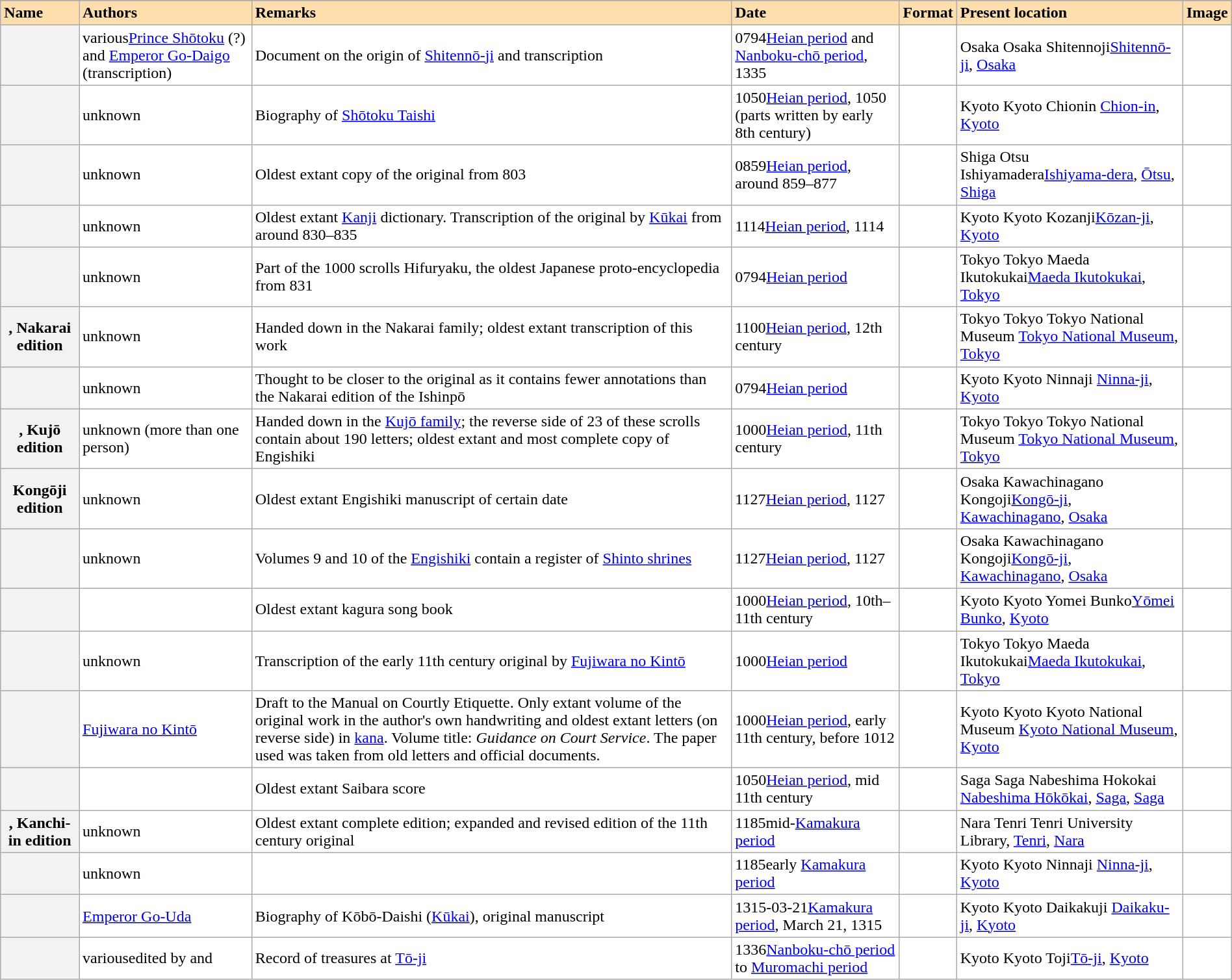<table class="wikitable sortable" style="width:100%; background:#fff;">
<tr>
</tr>
<tr>
<th span="col" style="text-align:left; background:#ffdead;">Name</th>
<th span="col" style="text-align:left; background:#ffdead;">Authors</th>
<th span="col" style="text-align:left; background:#ffdead;" class="unsortable">Remarks</th>
<th span="col" style="text-align:left; background:#ffdead;">Date</th>
<th span="col" style="text-align:left; background:#ffdead;">Format</th>
<th span="col" style="text-align:left; background:#ffdead;">Present location</th>
<th span="col" style="text-align:left; background:#ffdead;" class="unsortable">Image</th>
</tr>
<tr>
<th span="row"></th>
<td><span>various</span><a href='#'>Prince Shōtoku</a> (?) and <a href='#'>Emperor Go-Daigo</a> (transcription)</td>
<td>Document on the origin of <a href='#'>Shitennō-ji</a> and transcription</td>
<td><span>0794</span><a href='#'>Heian period</a> and <a href='#'>Nanboku-chō period</a>, 1335</td>
<td></td>
<td><span>Osaka Osaka Shitennoji</span><a href='#'>Shitennō-ji</a>, <a href='#'>Osaka</a></td>
<td></td>
</tr>
<tr>
<th span="row"></th>
<td>unknown</td>
<td>Biography of <a href='#'>Shōtoku Taishi</a></td>
<td><span>1050</span><a href='#'>Heian period</a>, 1050 (parts written by early 8th century)</td>
<td></td>
<td><span>Kyoto Kyoto Chionin</span> <a href='#'>Chion-in</a>, <a href='#'>Kyoto</a></td>
<td></td>
</tr>
<tr>
<th span="row"></th>
<td>unknown</td>
<td>Oldest extant copy of the original from 803</td>
<td><span>0859</span><a href='#'>Heian period</a>, around 859–877</td>
<td></td>
<td><span>Shiga Otsu Ishiyamadera</span><a href='#'>Ishiyama-dera</a>, <a href='#'>Ōtsu</a>, <a href='#'>Shiga</a></td>
<td></td>
</tr>
<tr>
<th span="row"></th>
<td>unknown</td>
<td>Oldest extant <a href='#'>Kanji</a> dictionary. Transcription of the original by <a href='#'>Kūkai</a> from around 830–835</td>
<td><span>1114</span><a href='#'>Heian period</a>, 1114</td>
<td></td>
<td><span>Kyoto Kyoto Kozanji</span><a href='#'>Kōzan-ji</a>, <a href='#'>Kyoto</a></td>
<td></td>
</tr>
<tr>
<th span="row"></th>
<td>unknown</td>
<td>Part of the 1000 scrolls Hifuryaku, the oldest Japanese proto-encyclopedia from 831</td>
<td><span>0794</span><a href='#'>Heian period</a></td>
<td></td>
<td><span>Tokyo Tokyo Maeda Ikutokukai</span><a href='#'>Maeda Ikutokukai</a>, <a href='#'>Tokyo</a></td>
<td></td>
</tr>
<tr>
<th span="row">, Nakarai edition</th>
<td>unknown</td>
<td>Handed down in the Nakarai family; oldest extant transcription of this work</td>
<td><span>1100</span><a href='#'>Heian period</a>, 12th century</td>
<td></td>
<td><span>Tokyo Tokyo Tokyo National Museum</span> <a href='#'>Tokyo National Museum</a>, <a href='#'>Tokyo</a></td>
<td></td>
</tr>
<tr>
<th span="row"></th>
<td>unknown</td>
<td>Thought to be closer to the original as it contains fewer annotations than the Nakarai edition of the Ishinpō</td>
<td><span>0794</span><a href='#'>Heian period</a></td>
<td></td>
<td><span>Kyoto Kyoto Ninnaji</span> <a href='#'>Ninna-ji</a>, <a href='#'>Kyoto</a></td>
<td></td>
</tr>
<tr>
<th span="row">, Kujō edition</th>
<td>unknown (more than one person)</td>
<td>Handed down in the <a href='#'>Kujō family</a>; the reverse side of 23 of these scrolls contain about 190 letters; oldest extant and most complete copy of Engishiki</td>
<td><span>1000</span><a href='#'>Heian period</a>, 11th century</td>
<td></td>
<td><span>Tokyo Tokyo Tokyo National Museum</span> <a href='#'>Tokyo National Museum</a>, <a href='#'>Tokyo</a></td>
<td></td>
</tr>
<tr>
<th span="row"> Kongōji edition</th>
<td>unknown</td>
<td>Oldest extant Engishiki manuscript of certain date</td>
<td><span>1127</span><a href='#'>Heian period</a>, 1127</td>
<td></td>
<td><span>Osaka Kawachinagano Kongoji</span><a href='#'>Kongō-ji</a>, <a href='#'>Kawachinagano</a>, <a href='#'>Osaka</a></td>
<td></td>
</tr>
<tr>
<th span="row"></th>
<td>unknown</td>
<td>Volumes 9 and 10 of the <a href='#'>Engishiki</a> contain a register of <a href='#'>Shinto shrines</a></td>
<td><span>1127</span><a href='#'>Heian period</a>, 1127</td>
<td></td>
<td><span>Osaka Kawachinagano Kongoji</span><a href='#'>Kongō-ji</a>, <a href='#'>Kawachinagano</a>, <a href='#'>Osaka</a></td>
<td></td>
</tr>
<tr>
<th span="row"></th>
<td></td>
<td>Oldest extant kagura song book</td>
<td><span>1000</span><a href='#'>Heian period</a>, 10th–11th century</td>
<td></td>
<td><span>Kyoto Kyoto Yomei Bunko</span><a href='#'>Yōmei Bunko</a>, <a href='#'>Kyoto</a></td>
<td></td>
</tr>
<tr>
<th span="row"></th>
<td>unknown</td>
<td>Transcription of the early 11th century original by <a href='#'>Fujiwara no Kintō</a></td>
<td><span>1000</span><a href='#'>Heian period</a></td>
<td></td>
<td><span>Tokyo Tokyo Maeda Ikutokukai</span><a href='#'>Maeda Ikutokukai</a>, <a href='#'>Tokyo</a></td>
<td></td>
</tr>
<tr>
<th span="row"></th>
<td><a href='#'>Fujiwara no Kintō</a></td>
<td>Draft to the Manual on Courtly Etiquette. Only extant volume of the original work in the author's own handwriting and oldest extant letters (on reverse side) in <a href='#'>kana</a>. Volume title: <em>Guidance on Court Service</em>. The paper used was taken from old letters and official documents.</td>
<td><span>1000</span><a href='#'>Heian period</a>, early 11th century, before 1012</td>
<td></td>
<td><span>Kyoto Kyoto Kyoto National Museum</span> <a href='#'>Kyoto National Museum</a>, <a href='#'>Kyoto</a></td>
<td></td>
</tr>
<tr>
<th span="row"></th>
<td></td>
<td>Oldest extant Saibara score</td>
<td><span>1050</span><a href='#'>Heian period</a>, mid 11th century</td>
<td></td>
<td><span>Saga Saga Nabeshima Hokokai</span> <a href='#'>Nabeshima Hōkōkai</a>, <a href='#'>Saga</a>, <a href='#'>Saga</a></td>
<td></td>
</tr>
<tr>
<th span="row">, Kanchi-in edition</th>
<td>unknown</td>
<td>Oldest extant complete edition; expanded and revised edition of the 11th century original</td>
<td><span>1185</span>mid-<a href='#'>Kamakura period</a></td>
<td></td>
<td><span>Nara Tenri Tenri University Library</span>, <a href='#'>Tenri</a>, <a href='#'>Nara</a></td>
<td></td>
</tr>
<tr>
<th span="row"></th>
<td>unknown</td>
<td></td>
<td><span>1185</span>early <a href='#'>Kamakura period</a></td>
<td></td>
<td><span>Kyoto Kyoto Ninnaji</span> <a href='#'>Ninna-ji</a>, <a href='#'>Kyoto</a></td>
<td></td>
</tr>
<tr>
<th span="row"></th>
<td><a href='#'>Emperor Go-Uda</a></td>
<td>Biography of Kōbō-Daishi (<a href='#'>Kūkai</a>), original manuscript</td>
<td><span>1315-03-21</span><a href='#'>Kamakura period</a>, March 21, 1315</td>
<td></td>
<td><span>Kyoto Kyoto Daikakuji</span> <a href='#'>Daikaku-ji</a>, <a href='#'>Kyoto</a></td>
<td></td>
</tr>
<tr>
<th span="row"></th>
<td><span>various</span>edited by  and </td>
<td>Record of treasures at <a href='#'>Tō-ji</a></td>
<td><span>1336</span><a href='#'>Nanboku-chō period</a> to <a href='#'>Muromachi period</a></td>
<td></td>
<td><span>Kyoto Kyoto Toji</span><a href='#'>Tō-ji</a>, <a href='#'>Kyoto</a></td>
<td></td>
</tr>
</table>
